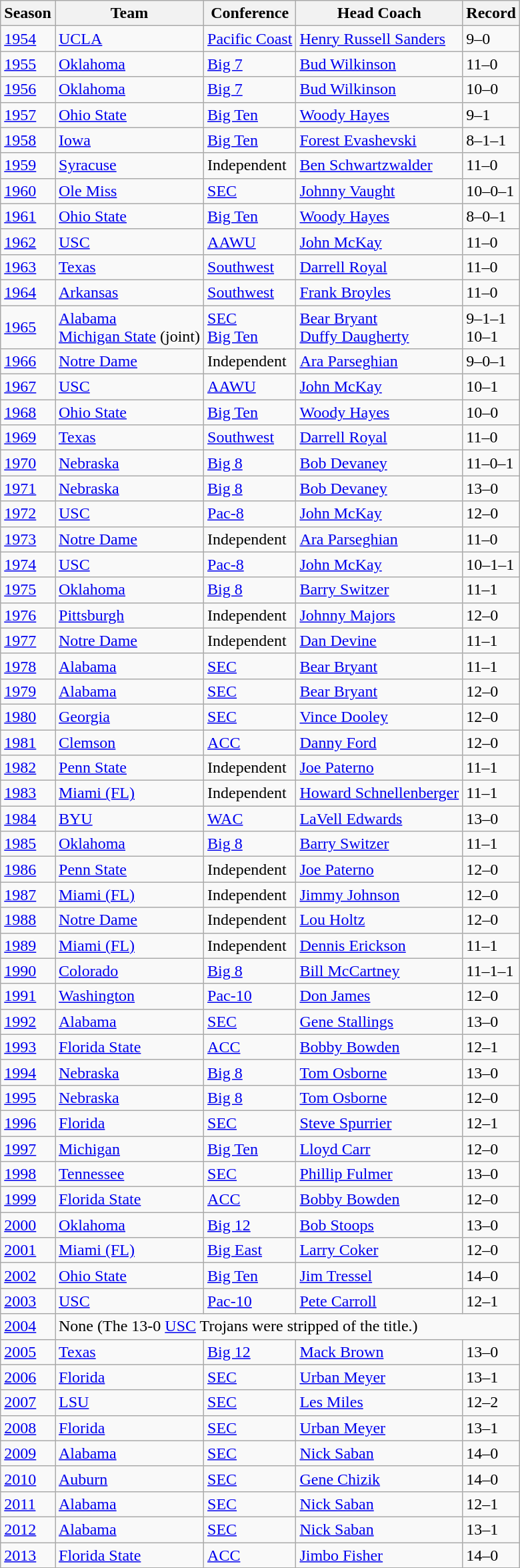<table class="wikitable sortable">
<tr>
<th>Season</th>
<th>Team</th>
<th>Conference</th>
<th>Head Coach</th>
<th>Record</th>
</tr>
<tr>
<td><a href='#'>1954</a></td>
<td><a href='#'>UCLA</a></td>
<td><a href='#'>Pacific Coast</a></td>
<td><a href='#'>Henry Russell Sanders</a></td>
<td>9–0</td>
</tr>
<tr>
<td><a href='#'>1955</a></td>
<td><a href='#'>Oklahoma</a></td>
<td><a href='#'>Big 7</a></td>
<td><a href='#'>Bud Wilkinson</a></td>
<td>11–0</td>
</tr>
<tr>
<td><a href='#'>1956</a></td>
<td><a href='#'>Oklahoma</a></td>
<td><a href='#'>Big 7</a></td>
<td><a href='#'>Bud Wilkinson</a></td>
<td>10–0</td>
</tr>
<tr>
<td><a href='#'>1957</a></td>
<td><a href='#'>Ohio State</a></td>
<td><a href='#'>Big Ten</a></td>
<td><a href='#'>Woody Hayes</a></td>
<td>9–1</td>
</tr>
<tr>
<td><a href='#'>1958</a></td>
<td><a href='#'>Iowa</a></td>
<td><a href='#'>Big Ten</a></td>
<td><a href='#'>Forest Evashevski</a></td>
<td>8–1–1</td>
</tr>
<tr>
<td><a href='#'>1959</a></td>
<td><a href='#'>Syracuse</a></td>
<td>Independent</td>
<td><a href='#'>Ben Schwartzwalder</a></td>
<td>11–0</td>
</tr>
<tr>
<td><a href='#'>1960</a></td>
<td><a href='#'>Ole Miss</a></td>
<td><a href='#'>SEC</a></td>
<td><a href='#'>Johnny Vaught</a></td>
<td>10–0–1</td>
</tr>
<tr>
<td><a href='#'>1961</a></td>
<td><a href='#'>Ohio State</a></td>
<td><a href='#'>Big Ten</a></td>
<td><a href='#'>Woody Hayes</a></td>
<td>8–0–1</td>
</tr>
<tr>
<td><a href='#'>1962</a></td>
<td><a href='#'>USC</a></td>
<td><a href='#'>AAWU</a></td>
<td><a href='#'>John McKay</a></td>
<td>11–0</td>
</tr>
<tr>
<td><a href='#'>1963</a></td>
<td><a href='#'>Texas</a></td>
<td><a href='#'>Southwest</a></td>
<td><a href='#'>Darrell Royal</a></td>
<td>11–0</td>
</tr>
<tr>
<td><a href='#'>1964</a></td>
<td><a href='#'>Arkansas</a></td>
<td><a href='#'>Southwest</a></td>
<td><a href='#'>Frank Broyles</a></td>
<td>11–0</td>
</tr>
<tr>
<td><a href='#'>1965</a></td>
<td><a href='#'>Alabama</a> <br> <a href='#'>Michigan State</a> (joint)</td>
<td><a href='#'>SEC</a> <br> <a href='#'>Big Ten</a></td>
<td><a href='#'>Bear Bryant</a> <br> <a href='#'>Duffy Daugherty</a></td>
<td>9–1–1 <br> 10–1</td>
</tr>
<tr>
<td><a href='#'>1966</a></td>
<td><a href='#'>Notre Dame</a></td>
<td>Independent</td>
<td><a href='#'>Ara Parseghian</a></td>
<td>9–0–1</td>
</tr>
<tr>
<td><a href='#'>1967</a></td>
<td><a href='#'>USC</a></td>
<td><a href='#'>AAWU</a></td>
<td><a href='#'>John McKay</a></td>
<td>10–1</td>
</tr>
<tr>
<td><a href='#'>1968</a></td>
<td><a href='#'>Ohio State</a></td>
<td><a href='#'>Big Ten</a></td>
<td><a href='#'>Woody Hayes</a></td>
<td>10–0</td>
</tr>
<tr>
<td><a href='#'>1969</a></td>
<td><a href='#'>Texas</a></td>
<td><a href='#'>Southwest</a></td>
<td><a href='#'>Darrell Royal</a></td>
<td>11–0</td>
</tr>
<tr>
<td><a href='#'>1970</a></td>
<td><a href='#'>Nebraska</a></td>
<td><a href='#'>Big 8</a></td>
<td><a href='#'>Bob Devaney</a></td>
<td>11–0–1</td>
</tr>
<tr>
<td><a href='#'>1971</a></td>
<td><a href='#'>Nebraska</a></td>
<td><a href='#'>Big 8</a></td>
<td><a href='#'>Bob Devaney</a></td>
<td>13–0</td>
</tr>
<tr>
<td><a href='#'>1972</a></td>
<td><a href='#'>USC</a></td>
<td><a href='#'>Pac-8</a></td>
<td><a href='#'>John McKay</a></td>
<td>12–0</td>
</tr>
<tr>
<td><a href='#'>1973</a></td>
<td><a href='#'>Notre Dame</a></td>
<td>Independent</td>
<td><a href='#'>Ara Parseghian</a></td>
<td>11–0</td>
</tr>
<tr>
<td><a href='#'>1974</a></td>
<td><a href='#'>USC</a></td>
<td><a href='#'>Pac-8</a></td>
<td><a href='#'>John McKay</a></td>
<td>10–1–1</td>
</tr>
<tr>
<td><a href='#'>1975</a></td>
<td><a href='#'>Oklahoma</a></td>
<td><a href='#'>Big 8</a></td>
<td><a href='#'>Barry Switzer</a></td>
<td>11–1</td>
</tr>
<tr>
<td><a href='#'>1976</a></td>
<td><a href='#'>Pittsburgh</a></td>
<td>Independent</td>
<td><a href='#'>Johnny Majors</a></td>
<td>12–0</td>
</tr>
<tr>
<td><a href='#'>1977</a></td>
<td><a href='#'>Notre Dame</a></td>
<td>Independent</td>
<td><a href='#'>Dan Devine</a></td>
<td>11–1</td>
</tr>
<tr>
<td><a href='#'>1978</a></td>
<td><a href='#'>Alabama</a></td>
<td><a href='#'>SEC</a></td>
<td><a href='#'>Bear Bryant</a></td>
<td>11–1</td>
</tr>
<tr>
<td><a href='#'>1979</a></td>
<td><a href='#'>Alabama</a></td>
<td><a href='#'>SEC</a></td>
<td><a href='#'>Bear Bryant</a></td>
<td>12–0</td>
</tr>
<tr>
<td><a href='#'>1980</a></td>
<td><a href='#'>Georgia</a></td>
<td><a href='#'>SEC</a></td>
<td><a href='#'>Vince Dooley</a></td>
<td>12–0</td>
</tr>
<tr>
<td><a href='#'>1981</a></td>
<td><a href='#'>Clemson</a></td>
<td><a href='#'>ACC</a></td>
<td><a href='#'>Danny Ford</a></td>
<td>12–0</td>
</tr>
<tr>
<td><a href='#'>1982</a></td>
<td><a href='#'>Penn State</a></td>
<td>Independent</td>
<td><a href='#'>Joe Paterno</a></td>
<td>11–1</td>
</tr>
<tr>
<td><a href='#'>1983</a></td>
<td><a href='#'>Miami (FL)</a></td>
<td>Independent</td>
<td><a href='#'>Howard Schnellenberger</a></td>
<td>11–1</td>
</tr>
<tr>
<td><a href='#'>1984</a></td>
<td><a href='#'>BYU</a></td>
<td><a href='#'>WAC</a></td>
<td><a href='#'>LaVell Edwards</a></td>
<td>13–0</td>
</tr>
<tr>
<td><a href='#'>1985</a></td>
<td><a href='#'>Oklahoma</a></td>
<td><a href='#'>Big 8</a></td>
<td><a href='#'>Barry Switzer</a></td>
<td>11–1</td>
</tr>
<tr>
<td><a href='#'>1986</a></td>
<td><a href='#'>Penn State</a></td>
<td>Independent</td>
<td><a href='#'>Joe Paterno</a></td>
<td>12–0</td>
</tr>
<tr>
<td><a href='#'>1987</a></td>
<td><a href='#'>Miami (FL)</a></td>
<td>Independent</td>
<td><a href='#'>Jimmy Johnson</a></td>
<td>12–0</td>
</tr>
<tr>
<td><a href='#'>1988</a></td>
<td><a href='#'>Notre Dame</a></td>
<td>Independent</td>
<td><a href='#'>Lou Holtz</a></td>
<td>12–0</td>
</tr>
<tr>
<td><a href='#'>1989</a></td>
<td><a href='#'>Miami (FL)</a></td>
<td>Independent</td>
<td><a href='#'>Dennis Erickson</a></td>
<td>11–1</td>
</tr>
<tr>
<td><a href='#'>1990</a></td>
<td><a href='#'>Colorado</a></td>
<td><a href='#'>Big 8</a></td>
<td><a href='#'>Bill McCartney</a></td>
<td>11–1–1</td>
</tr>
<tr>
<td><a href='#'>1991</a></td>
<td><a href='#'>Washington</a></td>
<td><a href='#'>Pac-10</a></td>
<td><a href='#'>Don James</a></td>
<td>12–0</td>
</tr>
<tr>
<td><a href='#'>1992</a></td>
<td><a href='#'>Alabama</a></td>
<td><a href='#'>SEC</a></td>
<td><a href='#'>Gene Stallings</a></td>
<td>13–0</td>
</tr>
<tr>
<td><a href='#'>1993</a></td>
<td><a href='#'>Florida State</a></td>
<td><a href='#'>ACC</a></td>
<td><a href='#'>Bobby Bowden</a></td>
<td>12–1</td>
</tr>
<tr>
<td><a href='#'>1994</a></td>
<td><a href='#'>Nebraska</a></td>
<td><a href='#'>Big 8</a></td>
<td><a href='#'>Tom Osborne</a></td>
<td>13–0</td>
</tr>
<tr>
<td><a href='#'>1995</a></td>
<td><a href='#'>Nebraska</a></td>
<td><a href='#'>Big 8</a></td>
<td><a href='#'>Tom Osborne</a></td>
<td>12–0</td>
</tr>
<tr>
<td><a href='#'>1996</a></td>
<td><a href='#'>Florida</a></td>
<td><a href='#'>SEC</a></td>
<td><a href='#'>Steve Spurrier</a></td>
<td>12–1</td>
</tr>
<tr>
<td><a href='#'>1997</a></td>
<td><a href='#'>Michigan</a></td>
<td><a href='#'>Big Ten</a></td>
<td><a href='#'>Lloyd Carr</a></td>
<td>12–0</td>
</tr>
<tr>
<td><a href='#'>1998</a></td>
<td><a href='#'>Tennessee</a></td>
<td><a href='#'>SEC</a></td>
<td><a href='#'>Phillip Fulmer</a></td>
<td>13–0</td>
</tr>
<tr>
<td><a href='#'>1999</a></td>
<td><a href='#'>Florida State</a></td>
<td><a href='#'>ACC</a></td>
<td><a href='#'>Bobby Bowden</a></td>
<td>12–0</td>
</tr>
<tr>
<td><a href='#'>2000</a></td>
<td><a href='#'>Oklahoma</a></td>
<td><a href='#'>Big 12</a></td>
<td><a href='#'>Bob Stoops</a></td>
<td>13–0</td>
</tr>
<tr>
<td><a href='#'>2001</a></td>
<td><a href='#'>Miami (FL)</a></td>
<td><a href='#'>Big East</a></td>
<td><a href='#'>Larry Coker</a></td>
<td>12–0</td>
</tr>
<tr>
<td><a href='#'>2002</a></td>
<td><a href='#'>Ohio State</a></td>
<td><a href='#'>Big Ten</a></td>
<td><a href='#'>Jim Tressel</a></td>
<td>14–0</td>
</tr>
<tr>
<td><a href='#'>2003</a></td>
<td><a href='#'>USC</a></td>
<td><a href='#'>Pac-10</a></td>
<td><a href='#'>Pete Carroll</a></td>
<td>12–1</td>
</tr>
<tr>
<td><a href='#'>2004</a></td>
<td colspan="4">None (The 13-0 <a href='#'>USC</a> Trojans were stripped of the title.)</td>
</tr>
<tr>
<td><a href='#'>2005</a></td>
<td><a href='#'>Texas</a></td>
<td><a href='#'>Big 12</a></td>
<td><a href='#'>Mack Brown</a></td>
<td>13–0</td>
</tr>
<tr>
<td><a href='#'>2006</a></td>
<td><a href='#'>Florida</a></td>
<td><a href='#'>SEC</a></td>
<td><a href='#'>Urban Meyer</a></td>
<td>13–1</td>
</tr>
<tr>
<td><a href='#'>2007</a></td>
<td><a href='#'>LSU</a></td>
<td><a href='#'>SEC</a></td>
<td><a href='#'>Les Miles</a></td>
<td>12–2</td>
</tr>
<tr>
<td><a href='#'>2008</a></td>
<td><a href='#'>Florida</a></td>
<td><a href='#'>SEC</a></td>
<td><a href='#'>Urban Meyer</a></td>
<td>13–1</td>
</tr>
<tr>
<td><a href='#'>2009</a></td>
<td><a href='#'>Alabama</a></td>
<td><a href='#'>SEC</a></td>
<td><a href='#'>Nick Saban</a></td>
<td>14–0</td>
</tr>
<tr>
<td><a href='#'>2010</a></td>
<td><a href='#'>Auburn</a></td>
<td><a href='#'>SEC</a></td>
<td><a href='#'>Gene Chizik</a></td>
<td>14–0</td>
</tr>
<tr>
<td><a href='#'>2011</a></td>
<td><a href='#'>Alabama</a></td>
<td><a href='#'>SEC</a></td>
<td><a href='#'>Nick Saban</a></td>
<td>12–1</td>
</tr>
<tr>
<td><a href='#'>2012</a></td>
<td><a href='#'>Alabama</a></td>
<td><a href='#'>SEC</a></td>
<td><a href='#'>Nick Saban</a></td>
<td>13–1</td>
</tr>
<tr>
<td><a href='#'>2013</a></td>
<td><a href='#'>Florida State</a></td>
<td><a href='#'>ACC</a></td>
<td><a href='#'>Jimbo Fisher</a></td>
<td>14–0</td>
</tr>
<tr>
</tr>
</table>
